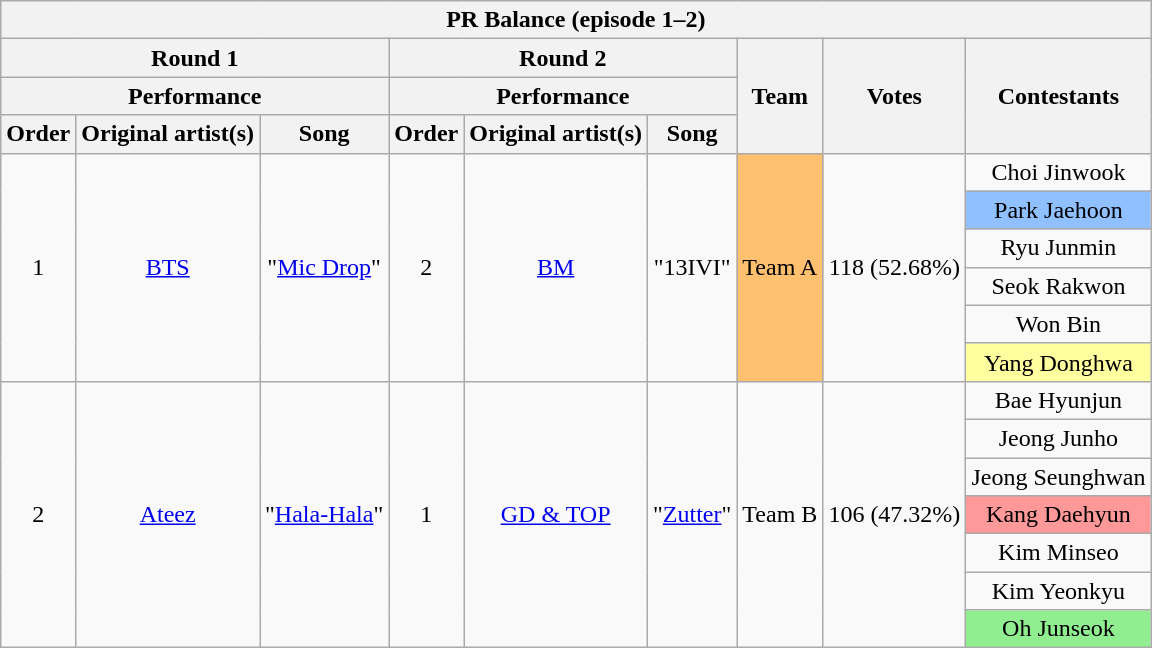<table class="wikitable" style="text-align:center;">
<tr>
<th colspan="9">PR Balance (episode 1–2)</th>
</tr>
<tr>
<th colspan="3">Round 1</th>
<th colspan="3">Round 2</th>
<th rowspan="3">Team</th>
<th rowspan="3">Votes</th>
<th rowspan="3">Contestants</th>
</tr>
<tr>
<th colspan="3">Performance</th>
<th colspan="3">Performance</th>
</tr>
<tr>
<th>Order</th>
<th>Original artist(s)</th>
<th>Song</th>
<th>Order</th>
<th>Original artist(s)</th>
<th>Song</th>
</tr>
<tr>
<td rowspan="6">1</td>
<td rowspan="6"><a href='#'>BTS</a></td>
<td rowspan="6">"<a href='#'>Mic Drop</a>"</td>
<td rowspan="6">2</td>
<td rowspan="6"><a href='#'>BM</a></td>
<td rowspan="6">"13IVI"</td>
<td rowspan="6" style="background:#FFC06F;">Team A</td>
<td rowspan="6">118 (52.68%)</td>
<td>Choi Jinwook</td>
</tr>
<tr>
<td style="background:#90C0FF;">Park Jaehoon</td>
</tr>
<tr>
<td>Ryu Junmin</td>
</tr>
<tr>
<td>Seok Rakwon</td>
</tr>
<tr>
<td>Won Bin</td>
</tr>
<tr>
<td style="background:#FFFF9F;">Yang Donghwa</td>
</tr>
<tr>
<td rowspan="7">2</td>
<td rowspan="7"><a href='#'>Ateez</a></td>
<td rowspan="7">"<a href='#'>Hala-Hala</a>"</td>
<td rowspan="7">1</td>
<td rowspan="7"><a href='#'>GD & TOP</a></td>
<td rowspan="7">"<a href='#'>Zutter</a>"</td>
<td rowspan="7">Team B</td>
<td rowspan="7">106 (47.32%)</td>
<td>Bae Hyunjun</td>
</tr>
<tr>
<td>Jeong Junho</td>
</tr>
<tr>
<td>Jeong Seunghwan</td>
</tr>
<tr>
<td style="background:#FF9999;">Kang Daehyun</td>
</tr>
<tr>
<td>Kim Minseo</td>
</tr>
<tr>
<td>Kim Yeonkyu</td>
</tr>
<tr>
<td style="background:#90EE90;">Oh Junseok</td>
</tr>
</table>
